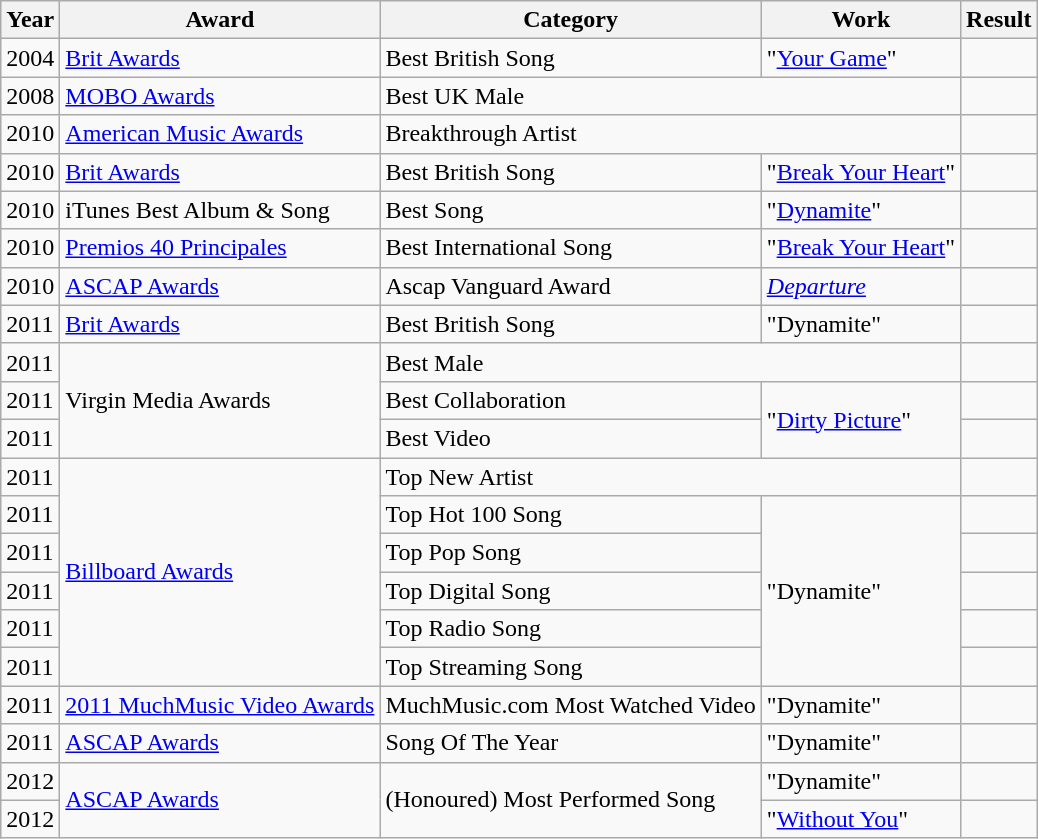<table class="wikitable">
<tr>
<th>Year</th>
<th>Award</th>
<th>Category</th>
<th>Work</th>
<th>Result</th>
</tr>
<tr>
<td>2004</td>
<td><a href='#'>Brit Awards</a></td>
<td>Best British Song</td>
<td>"<a href='#'>Your Game</a>"</td>
<td></td>
</tr>
<tr>
<td>2008</td>
<td><a href='#'>MOBO Awards</a></td>
<td colspan=2>Best UK Male</td>
<td></td>
</tr>
<tr>
<td>2010</td>
<td><a href='#'>American Music Awards</a></td>
<td colspan=2>Breakthrough Artist</td>
<td></td>
</tr>
<tr>
<td>2010</td>
<td><a href='#'>Brit Awards</a></td>
<td>Best British Song</td>
<td>"<a href='#'>Break Your Heart</a>"</td>
<td></td>
</tr>
<tr>
<td>2010</td>
<td>iTunes Best Album & Song</td>
<td>Best Song</td>
<td>"<a href='#'>Dynamite</a>"</td>
<td></td>
</tr>
<tr>
<td>2010</td>
<td><a href='#'>Premios 40 Principales</a></td>
<td>Best International Song</td>
<td>"<a href='#'>Break Your Heart</a>"</td>
<td></td>
</tr>
<tr>
<td>2010</td>
<td><a href='#'>ASCAP Awards</a></td>
<td>Ascap Vanguard Award</td>
<td><em><a href='#'>Departure</a></em></td>
<td></td>
</tr>
<tr>
<td>2011</td>
<td><a href='#'>Brit Awards</a></td>
<td>Best British Song</td>
<td>"Dynamite"</td>
<td></td>
</tr>
<tr>
<td>2011</td>
<td rowspan=3>Virgin Media Awards</td>
<td colspan=2>Best Male</td>
<td></td>
</tr>
<tr>
<td>2011</td>
<td>Best Collaboration</td>
<td rowspan=2>"<a href='#'>Dirty Picture</a>"</td>
<td></td>
</tr>
<tr>
<td>2011</td>
<td>Best Video</td>
<td></td>
</tr>
<tr>
<td>2011</td>
<td rowspan=6><a href='#'>Billboard Awards</a></td>
<td colspan=2>Top New Artist</td>
<td></td>
</tr>
<tr>
<td>2011</td>
<td>Top Hot 100 Song</td>
<td rowspan=5>"Dynamite"</td>
<td></td>
</tr>
<tr>
<td>2011</td>
<td>Top Pop Song</td>
<td></td>
</tr>
<tr>
<td>2011</td>
<td>Top Digital Song</td>
<td></td>
</tr>
<tr>
<td>2011</td>
<td>Top Radio Song</td>
<td></td>
</tr>
<tr>
<td>2011</td>
<td>Top Streaming Song</td>
<td></td>
</tr>
<tr>
<td>2011</td>
<td><a href='#'>2011 MuchMusic Video Awards</a></td>
<td>MuchMusic.com Most Watched Video</td>
<td>"Dynamite"</td>
<td></td>
</tr>
<tr>
<td>2011</td>
<td><a href='#'>ASCAP Awards</a></td>
<td>Song Of The Year</td>
<td>"Dynamite"</td>
<td></td>
</tr>
<tr>
<td>2012</td>
<td rowspan=2><a href='#'>ASCAP Awards</a></td>
<td rowspan=2>(Honoured) Most Performed Song</td>
<td>"Dynamite"</td>
<td></td>
</tr>
<tr>
<td>2012</td>
<td>"<a href='#'>Without You</a>"</td>
<td></td>
</tr>
</table>
